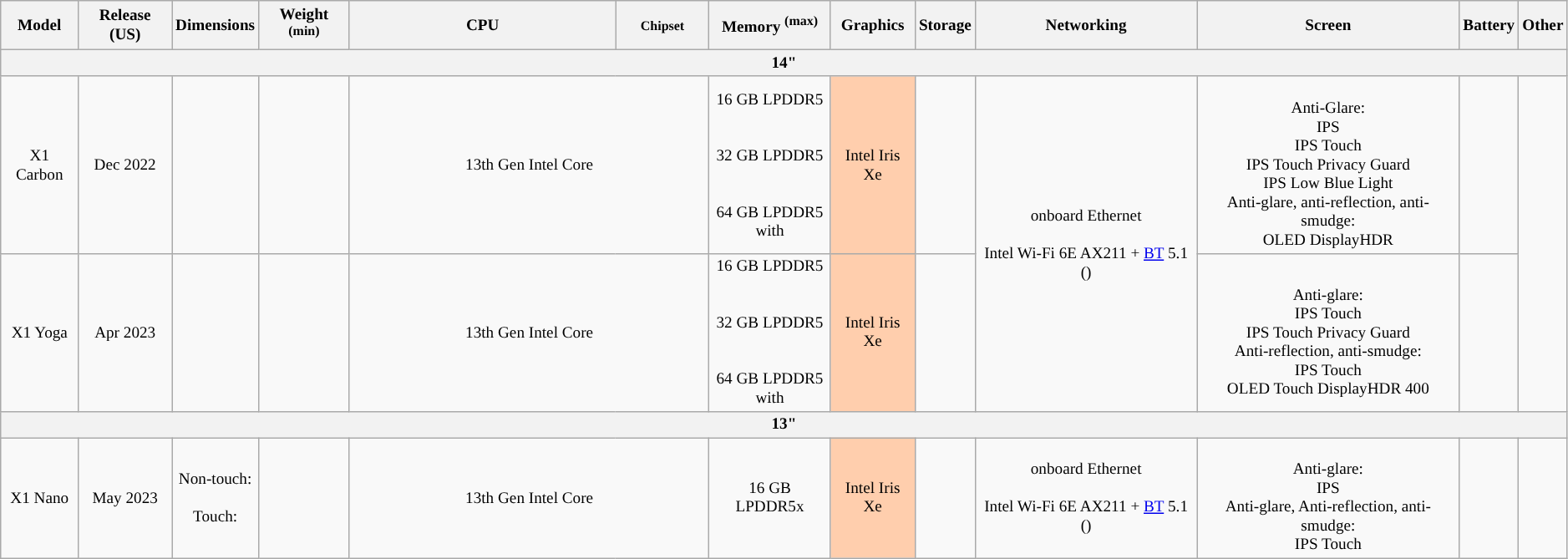<table class="wikitable" style="font-size: 80%; text-align: center; min-width: 80%;">
<tr>
<th>Model</th>
<th>Release (US)</th>
<th>Dimensions</th>
<th>Weight <sup>(min)</sup></th>
<th style="width:17%">CPU</th>
<th><small>Chipset</small></th>
<th>Memory <sup>(max)</sup></th>
<th>Graphics</th>
<th>Storage</th>
<th>Networking</th>
<th>Screen</th>
<th>Battery</th>
<th>Other</th>
</tr>
<tr>
<th colspan="13">14"</th>
</tr>
<tr>
<td>X1 Carbon  </td>
<td>Dec 2022</td>
<td></td>
<td></td>
<td colspan="2" style="background:">13th Gen Intel Core<br></td>
<td style="background:">16 GB LPDDR5  <br><br><br>32 GB LPDDR5  <br><br><br>64 GB LPDDR5 <br> with </td>
<td style="background:#ffcead;">Intel Iris Xe</td>
<td></td>
<td rowspan="2"> onboard Ethernet<br><br>Intel Wi-Fi 6E AX211 + <a href='#'>BT</a> 5.1 ()<br><small></small></td>
<td style="background:"><br>Anti-Glare: <br>
 IPS<br>
 IPS Touch<br>
 IPS Touch Privacy Guard<br>
 IPS Low Blue Light<br>Anti-glare, anti-reflection, anti-smudge: <br>
 OLED DisplayHDR</td>
<td></td>
<td rowspan="2"></td>
</tr>
<tr>
<td>X1 Yoga  </td>
<td>Apr 2023</td>
<td></td>
<td></td>
<td colspan="2" style="background:">13th Gen Intel Core<br></td>
<td style="background:">16 GB LPDDR5  <br><br><br>32 GB LPDDR5  <br><br><br>64 GB LPDDR5 <br> with </td>
<td style="background:#ffcead;">Intel Iris Xe</td>
<td></td>
<td style="background:"><br>Anti-glare: <br>
 IPS Touch<br>
 IPS Touch Privacy Guard<br>Anti-reflection, anti-smudge: <br>
 IPS Touch<br>
 OLED Touch DisplayHDR 400</td>
<td></td>
</tr>
<tr>
<th colspan="13">13"</th>
</tr>
<tr>
<td>X1 Nano  </td>
<td>May 2023</td>
<td>Non-touch: <br><br>Touch: </td>
<td></td>
<td colspan="2" style="background:">13th Gen Intel Core<br></td>
<td style="background:">16 GB LPDDR5x <br></td>
<td style="background:#ffcead;">Intel Iris Xe</td>
<td></td>
<td> onboard Ethernet<br><br>Intel Wi-Fi 6E AX211 + <a href='#'>BT</a> 5.1 ()<br><small></small></td>
<td style="background:"><br>Anti-glare: <br>
 IPS<br>Anti-glare, Anti-reflection, anti-smudge: <br>
 IPS Touch<br></td>
<td></td>
<td></td>
</tr>
</table>
